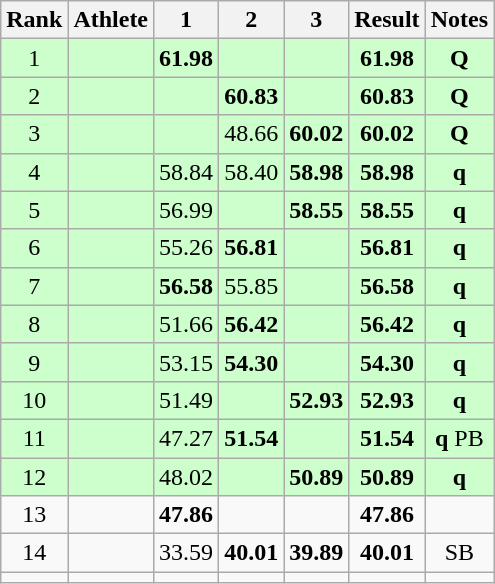<table class="wikitable sortable" style="text-align:center">
<tr>
<th>Rank</th>
<th>Athlete</th>
<th>1</th>
<th>2</th>
<th>3</th>
<th>Result</th>
<th>Notes</th>
</tr>
<tr bgcolor=ccffcc>
<td>1</td>
<td align=left></td>
<td><strong>61.98</strong></td>
<td></td>
<td></td>
<td><strong>61.98</strong></td>
<td><strong>Q</strong></td>
</tr>
<tr bgcolor=ccffcc>
<td>2</td>
<td align=left></td>
<td></td>
<td><strong>60.83</strong></td>
<td></td>
<td><strong>60.83</strong></td>
<td><strong>Q</strong></td>
</tr>
<tr bgcolor=ccffcc>
<td>3</td>
<td align=left></td>
<td></td>
<td>48.66</td>
<td><strong>60.02</strong></td>
<td><strong>60.02</strong></td>
<td><strong>Q</strong></td>
</tr>
<tr bgcolor=ccffcc>
<td>4</td>
<td align=left></td>
<td>58.84</td>
<td>58.40</td>
<td><strong>58.98</strong></td>
<td><strong>58.98</strong></td>
<td><strong>q</strong></td>
</tr>
<tr bgcolor=ccffcc>
<td>5</td>
<td align=left></td>
<td>56.99</td>
<td></td>
<td><strong>58.55</strong></td>
<td><strong>58.55</strong></td>
<td><strong>q</strong></td>
</tr>
<tr bgcolor=ccffcc>
<td>6</td>
<td align=left></td>
<td>55.26</td>
<td><strong>56.81</strong></td>
<td></td>
<td><strong>56.81</strong></td>
<td><strong>q</strong></td>
</tr>
<tr bgcolor=ccffcc>
<td>7</td>
<td align=left></td>
<td><strong>56.58</strong></td>
<td>55.85</td>
<td></td>
<td><strong>56.58</strong></td>
<td><strong>q</strong></td>
</tr>
<tr bgcolor=ccffcc>
<td>8</td>
<td align=left></td>
<td>51.66</td>
<td><strong>56.42</strong></td>
<td></td>
<td><strong>56.42</strong></td>
<td><strong>q</strong></td>
</tr>
<tr bgcolor=ccffcc>
<td>9</td>
<td align=left></td>
<td>53.15</td>
<td><strong>54.30</strong></td>
<td></td>
<td><strong>54.30</strong></td>
<td><strong>q</strong></td>
</tr>
<tr bgcolor=ccffcc>
<td>10</td>
<td align=left></td>
<td>51.49</td>
<td></td>
<td><strong>52.93</strong></td>
<td><strong>52.93</strong></td>
<td><strong>q</strong></td>
</tr>
<tr bgcolor=ccffcc>
<td>11</td>
<td align=left></td>
<td>47.27</td>
<td><strong>51.54</strong></td>
<td></td>
<td><strong>51.54</strong></td>
<td><strong>q</strong> PB</td>
</tr>
<tr bgcolor=ccffcc>
<td>12</td>
<td align=left></td>
<td>48.02</td>
<td></td>
<td><strong>50.89</strong></td>
<td><strong>50.89</strong></td>
<td><strong>q</strong></td>
</tr>
<tr>
<td>13</td>
<td align=left></td>
<td><strong>47.86</strong></td>
<td></td>
<td></td>
<td><strong>47.86</strong></td>
<td></td>
</tr>
<tr>
<td>14</td>
<td align=left></td>
<td>33.59</td>
<td><strong>40.01</strong></td>
<td><strong>39.89</strong></td>
<td><strong>40.01</strong></td>
<td>SB</td>
</tr>
<tr>
<td></td>
<td align=left></td>
<td></td>
<td></td>
<td></td>
<td><strong></strong></td>
<td></td>
</tr>
</table>
